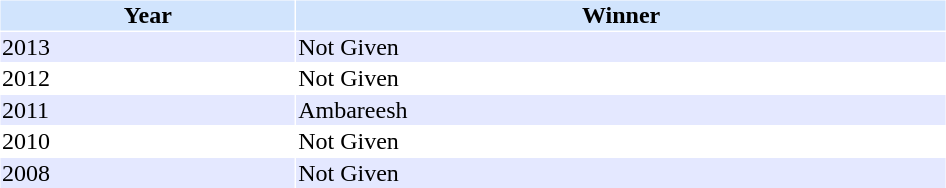<table cellspacing="1" cellpadding="1" border="0" width="50%">
<tr bgcolor="#d1e4fd">
<th>Year</th>
<th>Winner</th>
</tr>
<tr bgcolor="#e4e8ff">
<td>2013</td>
<td>Not Given</td>
</tr>
<tr>
<td>2012</td>
<td>Not Given</td>
</tr>
<tr bgcolor="#e4e8ff">
<td>2011</td>
<td>Ambareesh</td>
</tr>
<tr>
<td>2010</td>
<td>Not Given</td>
</tr>
<tr bgcolor="#e4e8ff">
<td>2008</td>
<td>Not Given</td>
</tr>
</table>
